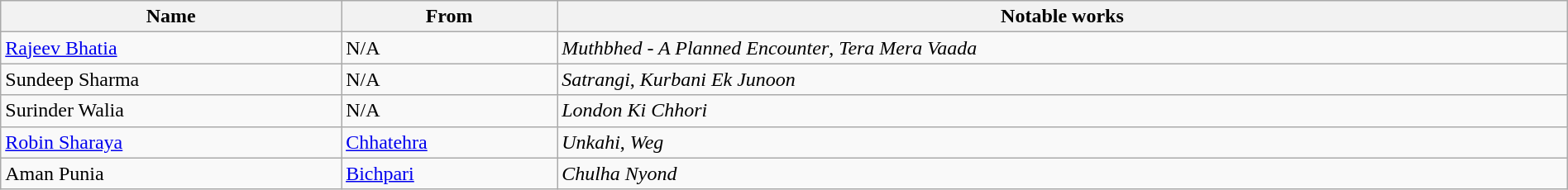<table class="wikitable" style="width:100%">
<tr>
<th>Name</th>
<th>From</th>
<th>Notable works</th>
</tr>
<tr>
<td><a href='#'>Rajeev Bhatia</a></td>
<td>N/A</td>
<td><em>Muthbhed - A Planned Encounter</em>, <em>Tera Mera Vaada</em></td>
</tr>
<tr>
<td>Sundeep Sharma</td>
<td>N/A</td>
<td><em>Satrangi</em>, <em>Kurbani Ek Junoon</em></td>
</tr>
<tr>
<td>Surinder Walia</td>
<td>N/A</td>
<td><em>London Ki Chhori</em></td>
</tr>
<tr>
<td><a href='#'>Robin Sharaya</a></td>
<td><a href='#'>Chhatehra</a></td>
<td><em>Unkahi</em>, <em>Weg</em></td>
</tr>
<tr>
<td>Aman Punia</td>
<td><a href='#'>Bichpari</a></td>
<td><em>Chulha Nyond</em></td>
</tr>
</table>
